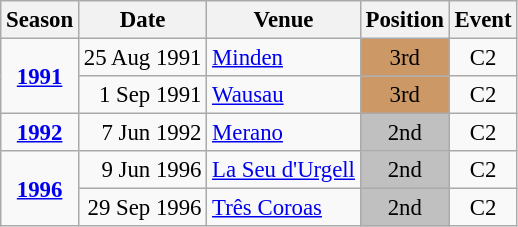<table class="wikitable" style="text-align:center; font-size:95%;">
<tr>
<th>Season</th>
<th>Date</th>
<th>Venue</th>
<th>Position</th>
<th>Event</th>
</tr>
<tr>
<td rowspan=2><strong><a href='#'>1991</a></strong></td>
<td align=right>25 Aug 1991</td>
<td align=left><a href='#'>Minden</a></td>
<td bgcolor=cc9966>3rd</td>
<td>C2</td>
</tr>
<tr>
<td align=right>1 Sep 1991</td>
<td align=left><a href='#'>Wausau</a></td>
<td bgcolor=cc9966>3rd</td>
<td>C2</td>
</tr>
<tr>
<td><strong><a href='#'>1992</a></strong></td>
<td align=right>7 Jun 1992</td>
<td align=left><a href='#'>Merano</a></td>
<td bgcolor=silver>2nd</td>
<td>C2</td>
</tr>
<tr>
<td rowspan=2><strong><a href='#'>1996</a></strong></td>
<td align=right>9 Jun 1996</td>
<td align=left><a href='#'>La Seu d'Urgell</a></td>
<td bgcolor=silver>2nd</td>
<td>C2</td>
</tr>
<tr>
<td align=right>29 Sep 1996</td>
<td align=left><a href='#'>Três Coroas</a></td>
<td bgcolor=silver>2nd</td>
<td>C2</td>
</tr>
</table>
